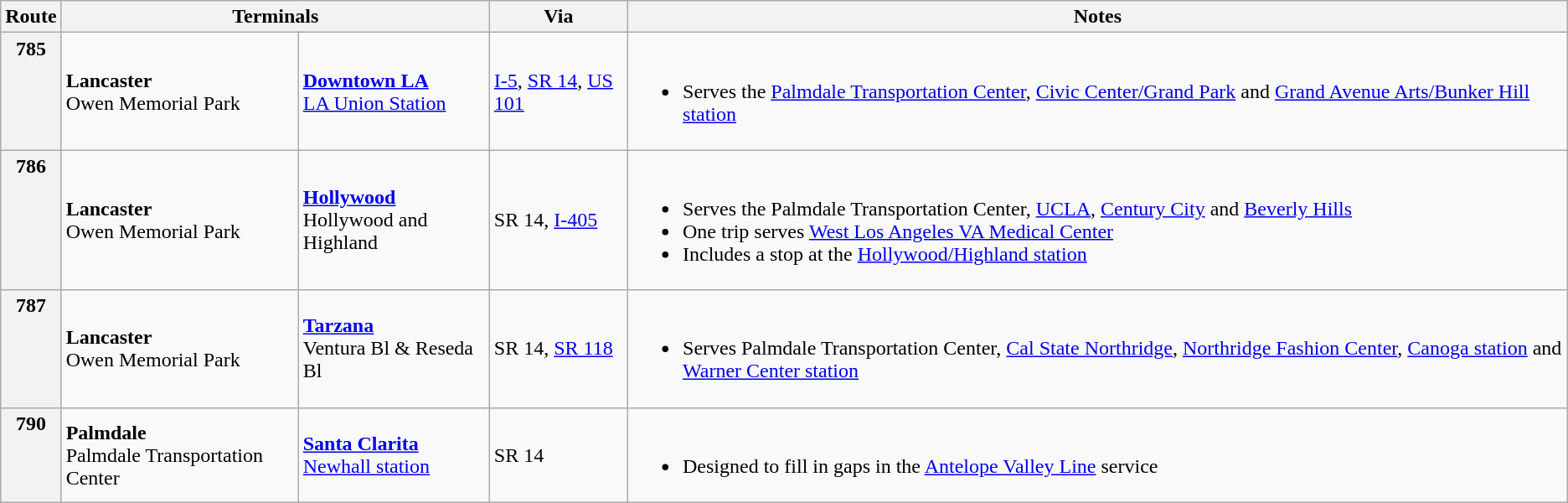<table class=wikitable>
<tr>
<th>Route</th>
<th colspan=2>Terminals</th>
<th>Via</th>
<th>Notes</th>
</tr>
<tr>
<th style="vertical-align:top">785<br></th>
<td><strong>Lancaster</strong><br>Owen Memorial Park</td>
<td><strong><a href='#'>Downtown LA</a></strong> <br><a href='#'>LA Union Station</a></td>
<td><a href='#'>I-5</a>, <a href='#'>SR 14</a>, <a href='#'>US 101</a></td>
<td><br><ul><li>Serves the <a href='#'>Palmdale Transportation Center</a>, <a href='#'>Civic Center/Grand Park</a> and <a href='#'>Grand Avenue Arts/Bunker Hill station</a></li></ul></td>
</tr>
<tr>
<th style="vertical-align:top">786<br></th>
<td><strong>Lancaster</strong><br>Owen Memorial Park</td>
<td><strong><a href='#'>Hollywood</a></strong><br>Hollywood and Highland</td>
<td>SR 14, <a href='#'>I-405</a></td>
<td><br><ul><li>Serves the Palmdale Transportation Center, <a href='#'>UCLA</a>, <a href='#'>Century City</a> and <a href='#'>Beverly Hills</a></li><li>One trip serves <a href='#'>West Los Angeles VA Medical Center</a></li><li>Includes a stop at the <a href='#'>Hollywood/Highland station</a></li></ul></td>
</tr>
<tr>
<th style="vertical-align:top">787<br></th>
<td><strong>Lancaster</strong><br>Owen Memorial Park</td>
<td><strong><a href='#'>Tarzana</a></strong><br>Ventura Bl & Reseda Bl</td>
<td>SR 14, <a href='#'>SR 118</a></td>
<td><br><ul><li>Serves Palmdale Transportation Center, <a href='#'>Cal State Northridge</a>, <a href='#'>Northridge Fashion Center</a>, <a href='#'>Canoga station</a> and <a href='#'>Warner Center station</a></li></ul></td>
</tr>
<tr>
<th style="vertical-align:top">790<br></th>
<td><strong>Palmdale</strong><br>Palmdale Transportation Center</td>
<td><strong><a href='#'>Santa Clarita</a></strong><br><a href='#'>Newhall station</a></td>
<td>SR 14</td>
<td><br><ul><li>Designed to fill in gaps in the <a href='#'>Antelope Valley Line</a> service</li></ul></td>
</tr>
</table>
